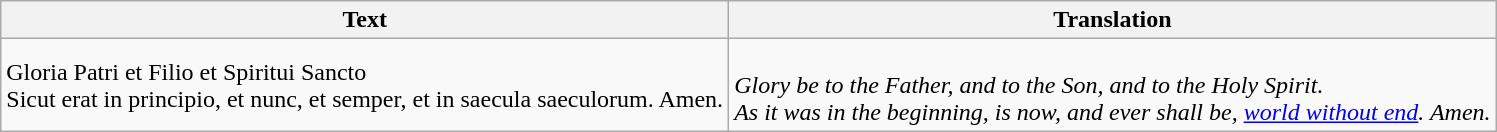<table class="wikitable">
<tr>
<th>Text</th>
<th>Translation</th>
</tr>
<tr>
<td>Gloria Patri et Filio et Spiritui Sancto<br>Sicut erat in principio, et nunc, et semper, et in saecula saeculorum. Amen.</td>
<td><br><em>Glory be to the Father, and to the Son, and to the Holy Spirit.<br>As it was in the beginning, is now, and ever shall be, <a href='#'>world without end</a>. Amen.</em></td>
</tr>
</table>
